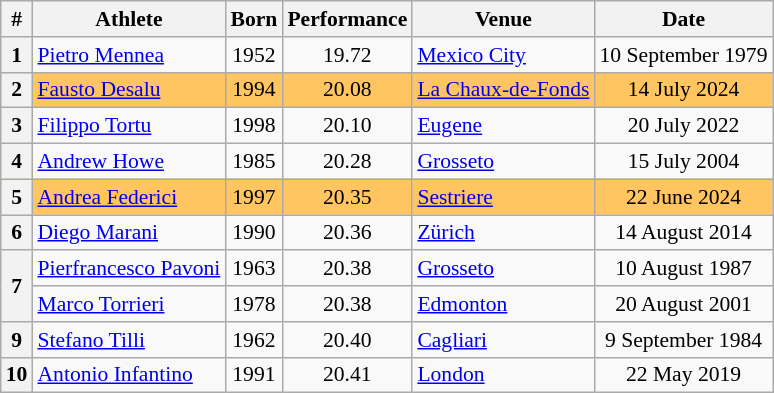<table class="wikitable" style="font-size:90%; text-align:center;">
<tr>
<th>#</th>
<th>Athlete</th>
<th>Born</th>
<th>Performance</th>
<th>Venue</th>
<th>Date</th>
</tr>
<tr>
<th>1</th>
<td align=left><a href='#'>Pietro Mennea</a></td>
<td>1952</td>
<td>19.72</td>
<td align=left> <a href='#'>Mexico City</a></td>
<td>10 September 1979</td>
</tr>
<tr bgcolor=ffc560>
<th>2</th>
<td align=left><a href='#'>Fausto Desalu</a></td>
<td>1994</td>
<td>20.08</td>
<td align=left> <a href='#'>La Chaux-de-Fonds</a></td>
<td>14 July 2024</td>
</tr>
<tr>
<th>3</th>
<td align=left><a href='#'>Filippo Tortu</a></td>
<td align=center>1998</td>
<td align=center>20.10</td>
<td align=left> <a href='#'>Eugene</a></td>
<td>20 July 2022</td>
</tr>
<tr>
<th>4</th>
<td align=left><a href='#'>Andrew Howe</a></td>
<td>1985</td>
<td>20.28</td>
<td align=left> <a href='#'>Grosseto</a></td>
<td>15 July 2004</td>
</tr>
<tr bgcolor=ffc560>
<th>5</th>
<td align=left><a href='#'>Andrea Federici</a></td>
<td>1997</td>
<td>20.35</td>
<td align=left> <a href='#'>Sestriere</a></td>
<td>22 June 2024</td>
</tr>
<tr>
<th>6</th>
<td align=left><a href='#'>Diego Marani</a></td>
<td>1990</td>
<td>20.36</td>
<td align=left> <a href='#'>Zürich</a></td>
<td>14 August 2014</td>
</tr>
<tr>
<th rowspan=2>7</th>
<td align=left><a href='#'>Pierfrancesco Pavoni</a></td>
<td>1963</td>
<td>20.38</td>
<td align=left> <a href='#'>Grosseto</a></td>
<td>10 August 1987</td>
</tr>
<tr>
<td align=left><a href='#'>Marco Torrieri</a></td>
<td>1978</td>
<td>20.38</td>
<td align=left> <a href='#'>Edmonton</a></td>
<td>20 August 2001</td>
</tr>
<tr>
<th>9</th>
<td align=left><a href='#'>Stefano Tilli</a></td>
<td>1962</td>
<td>20.40</td>
<td align=left> <a href='#'>Cagliari</a></td>
<td>9 September 1984</td>
</tr>
<tr>
<th>10</th>
<td align=left><a href='#'>Antonio Infantino</a></td>
<td>1991</td>
<td>20.41</td>
<td align=left> <a href='#'>London</a></td>
<td>22 May 2019</td>
</tr>
</table>
